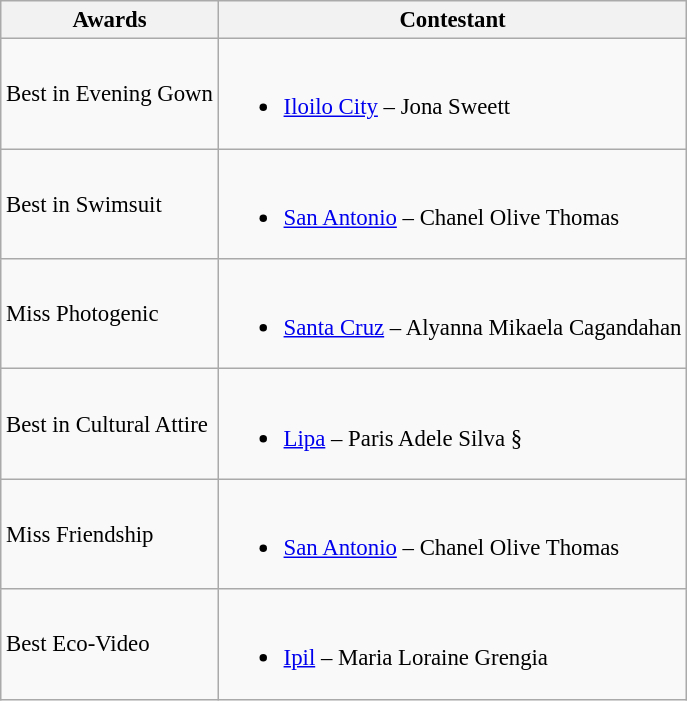<table class="wikitable sortable" style="font-size: 95%;">
<tr>
<th>Awards</th>
<th>Contestant</th>
</tr>
<tr>
<td>Best in Evening Gown</td>
<td><br><ul><li><a href='#'>Iloilo City</a> – Jona Sweett</li></ul></td>
</tr>
<tr>
<td>Best in Swimsuit</td>
<td><br><ul><li><a href='#'>San Antonio</a> – Chanel Olive Thomas</li></ul></td>
</tr>
<tr>
<td>Miss Photogenic</td>
<td><br><ul><li><a href='#'>Santa Cruz</a> – Alyanna Mikaela Cagandahan</li></ul></td>
</tr>
<tr>
<td>Best in Cultural Attire</td>
<td><br><ul><li><a href='#'>Lipa</a> – Paris Adele Silva §</li></ul></td>
</tr>
<tr>
<td>Miss Friendship</td>
<td><br><ul><li><a href='#'>San Antonio</a> – Chanel Olive Thomas</li></ul></td>
</tr>
<tr>
<td>Best Eco-Video</td>
<td><br><ul><li><a href='#'>Ipil</a> – Maria Loraine Grengia</li></ul></td>
</tr>
</table>
